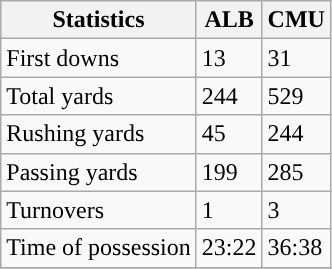<table class="wikitable">
<tr>
<th>Statistics</th>
<th>ALB</th>
<th>CMU</th>
</tr>
<tr>
<td>First downs</td>
<td>13</td>
<td>31</td>
</tr>
<tr>
<td>Total yards</td>
<td>244</td>
<td>529</td>
</tr>
<tr>
<td>Rushing yards</td>
<td>45</td>
<td>244</td>
</tr>
<tr>
<td>Passing yards</td>
<td>199</td>
<td>285</td>
</tr>
<tr>
<td>Turnovers</td>
<td>1</td>
<td>3</td>
</tr>
<tr>
<td>Time of possession</td>
<td>23:22</td>
<td>36:38</td>
</tr>
<tr>
</tr>
</table>
